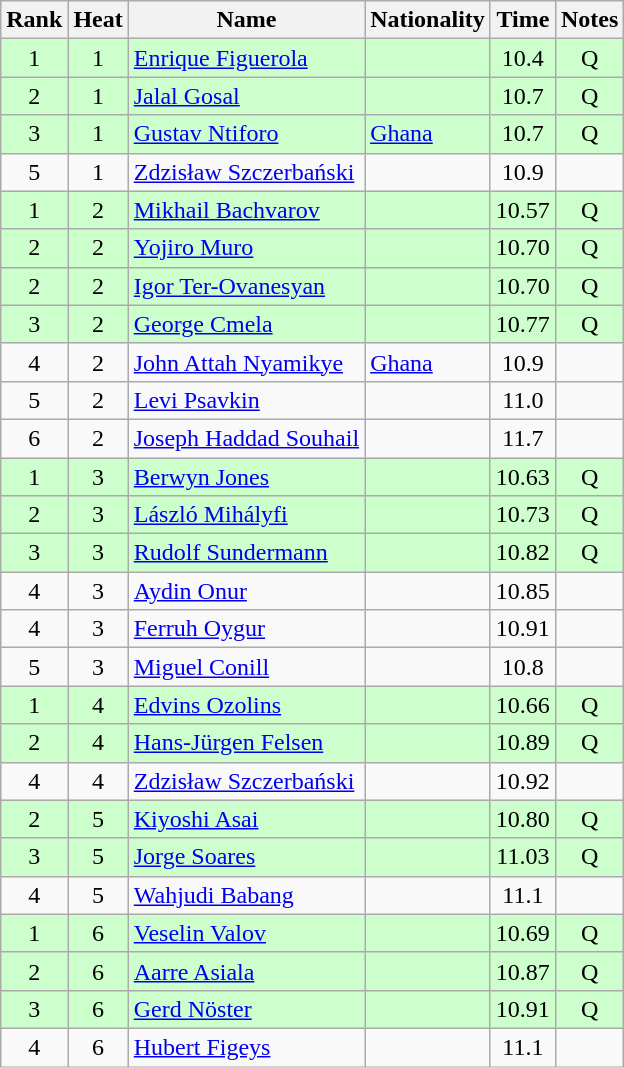<table class="wikitable sortable" style="text-align:center">
<tr>
<th>Rank</th>
<th>Heat</th>
<th>Name</th>
<th>Nationality</th>
<th>Time</th>
<th>Notes</th>
</tr>
<tr bgcolor=ccffcc>
<td>1</td>
<td>1</td>
<td align=left><a href='#'>Enrique Figuerola</a></td>
<td align=left></td>
<td>10.4</td>
<td>Q</td>
</tr>
<tr bgcolor=ccffcc>
<td>2</td>
<td>1</td>
<td align=left><a href='#'>Jalal Gosal</a></td>
<td align=left></td>
<td>10.7</td>
<td>Q</td>
</tr>
<tr bgcolor=ccffcc>
<td>3</td>
<td>1</td>
<td align=left><a href='#'>Gustav Ntiforo</a></td>
<td align=left> <a href='#'>Ghana</a></td>
<td>10.7</td>
<td>Q</td>
</tr>
<tr>
<td>5</td>
<td>1</td>
<td align=left><a href='#'>Zdzisław Szczerbański</a></td>
<td align=left></td>
<td>10.9</td>
<td></td>
</tr>
<tr bgcolor=ccffcc>
<td>1</td>
<td>2</td>
<td align=left><a href='#'>Mikhail Bachvarov</a></td>
<td align=left></td>
<td>10.57</td>
<td>Q</td>
</tr>
<tr bgcolor=ccffcc>
<td>2</td>
<td>2</td>
<td align=left><a href='#'>Yojiro Muro</a></td>
<td align=left></td>
<td>10.70</td>
<td>Q</td>
</tr>
<tr bgcolor=ccffcc>
<td>2</td>
<td>2</td>
<td align=left><a href='#'>Igor Ter-Ovanesyan</a></td>
<td align=left></td>
<td>10.70</td>
<td>Q</td>
</tr>
<tr bgcolor=ccffcc>
<td>3</td>
<td>2</td>
<td align=left><a href='#'>George Cmela</a></td>
<td align=left></td>
<td>10.77</td>
<td>Q</td>
</tr>
<tr>
<td>4</td>
<td>2</td>
<td align=left><a href='#'>John Attah Nyamikye</a></td>
<td align=left> <a href='#'>Ghana</a></td>
<td>10.9</td>
<td></td>
</tr>
<tr>
<td>5</td>
<td>2</td>
<td align=left><a href='#'>Levi Psavkin</a></td>
<td align=left></td>
<td>11.0</td>
<td></td>
</tr>
<tr>
<td>6</td>
<td>2</td>
<td align=left><a href='#'>Joseph Haddad Souhail</a></td>
<td align=left></td>
<td>11.7</td>
<td></td>
</tr>
<tr bgcolor=ccffcc>
<td>1</td>
<td>3</td>
<td align=left><a href='#'>Berwyn Jones</a></td>
<td align=left></td>
<td>10.63</td>
<td>Q</td>
</tr>
<tr bgcolor=ccffcc>
<td>2</td>
<td>3</td>
<td align=left><a href='#'>László Mihályfi</a></td>
<td align=left></td>
<td>10.73</td>
<td>Q</td>
</tr>
<tr bgcolor=ccffcc>
<td>3</td>
<td>3</td>
<td align=left><a href='#'>Rudolf Sundermann</a></td>
<td align=left></td>
<td>10.82</td>
<td>Q</td>
</tr>
<tr>
<td>4</td>
<td>3</td>
<td align=left><a href='#'>Aydin Onur</a></td>
<td align=left></td>
<td>10.85</td>
<td></td>
</tr>
<tr>
<td>4</td>
<td>3</td>
<td align=left><a href='#'>Ferruh Oygur</a></td>
<td align=left></td>
<td>10.91</td>
<td></td>
</tr>
<tr>
<td>5</td>
<td>3</td>
<td align=left><a href='#'>Miguel Conill</a></td>
<td align=left></td>
<td>10.8</td>
<td></td>
</tr>
<tr bgcolor=ccffcc>
<td>1</td>
<td>4</td>
<td align=left><a href='#'>Edvins Ozolins</a></td>
<td align=left></td>
<td>10.66</td>
<td>Q</td>
</tr>
<tr bgcolor=ccffcc>
<td>2</td>
<td>4</td>
<td align=left><a href='#'>Hans-Jürgen Felsen</a></td>
<td align=left></td>
<td>10.89</td>
<td>Q</td>
</tr>
<tr>
<td>4</td>
<td>4</td>
<td align=left><a href='#'>Zdzisław Szczerbański</a></td>
<td align=left></td>
<td>10.92</td>
<td></td>
</tr>
<tr bgcolor=ccffcc>
<td>2</td>
<td>5</td>
<td align=left><a href='#'>Kiyoshi Asai</a></td>
<td align=left></td>
<td>10.80</td>
<td>Q</td>
</tr>
<tr bgcolor=ccffcc>
<td>3</td>
<td>5</td>
<td align=left><a href='#'>Jorge Soares</a></td>
<td align=left></td>
<td>11.03</td>
<td>Q</td>
</tr>
<tr>
<td>4</td>
<td>5</td>
<td align=left><a href='#'>Wahjudi Babang</a></td>
<td align=left></td>
<td>11.1</td>
<td></td>
</tr>
<tr bgcolor=ccffcc>
<td>1</td>
<td>6</td>
<td align=left><a href='#'>Veselin Valov</a></td>
<td align=left></td>
<td>10.69</td>
<td>Q</td>
</tr>
<tr bgcolor=ccffcc>
<td>2</td>
<td>6</td>
<td align=left><a href='#'>Aarre Asiala</a></td>
<td align=left></td>
<td>10.87</td>
<td>Q</td>
</tr>
<tr bgcolor=ccffcc>
<td>3</td>
<td>6</td>
<td align=left><a href='#'>Gerd Nöster</a></td>
<td align=left></td>
<td>10.91</td>
<td>Q</td>
</tr>
<tr>
<td>4</td>
<td>6</td>
<td align=left><a href='#'>Hubert Figeys</a></td>
<td align=left></td>
<td>11.1</td>
<td></td>
</tr>
</table>
